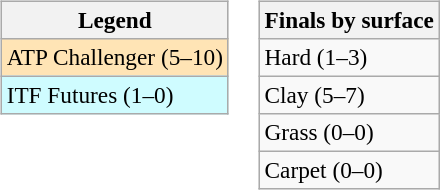<table>
<tr valign=top>
<td><br><table class=wikitable style=font-size:97%>
<tr>
<th>Legend</th>
</tr>
<tr bgcolor=moccasin>
<td>ATP Challenger (5–10)</td>
</tr>
<tr bgcolor=cffcff>
<td>ITF Futures (1–0)</td>
</tr>
</table>
</td>
<td><br><table class=wikitable style=font-size:97%>
<tr>
<th>Finals by surface</th>
</tr>
<tr>
<td>Hard (1–3)</td>
</tr>
<tr>
<td>Clay (5–7)</td>
</tr>
<tr>
<td>Grass (0–0)</td>
</tr>
<tr>
<td>Carpet (0–0)</td>
</tr>
</table>
</td>
</tr>
</table>
